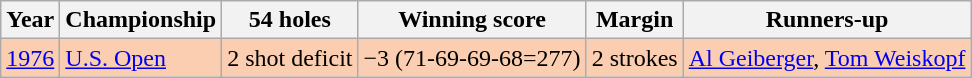<table class="wikitable">
<tr>
<th>Year</th>
<th>Championship</th>
<th>54 holes</th>
<th>Winning score</th>
<th>Margin</th>
<th>Runners-up</th>
</tr>
<tr style="background:#FBCEB1;">
<td><a href='#'>1976</a></td>
<td><a href='#'>U.S. Open</a></td>
<td>2 shot deficit</td>
<td>−3 (71-69-69-68=277)</td>
<td>2 strokes</td>
<td> <a href='#'>Al Geiberger</a>,  <a href='#'>Tom Weiskopf</a></td>
</tr>
</table>
